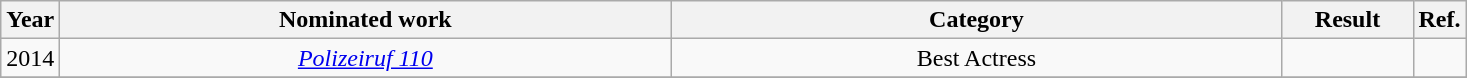<table class="wikitable sortable">
<tr>
<th scope="col" style="width:1em;">Year</th>
<th scope="col" style="width:25em;">Nominated work</th>
<th scope="col" style="width:25em;">Category</th>
<th scope="col" style="width:5em;">Result</th>
<th scope="col" style="width:1em;">Ref.</th>
</tr>
<tr>
<td>2014</td>
<td align="center"><em><a href='#'>Polizeiruf 110</a></em></td>
<td align="center">Best Actress</td>
<td></td>
<td align="center"></td>
</tr>
<tr>
</tr>
</table>
